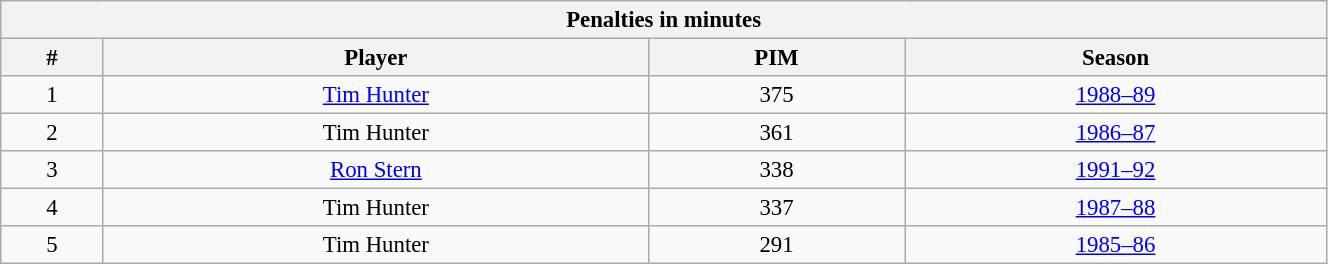<table class="wikitable" style="text-align: center; font-size: 95%" width="70%">
<tr>
<th colspan="4">Penalties in minutes</th>
</tr>
<tr>
<th>#</th>
<th>Player</th>
<th>PIM</th>
<th>Season</th>
</tr>
<tr>
<td>1</td>
<td><a href='#'>Tim Hunter</a></td>
<td>375</td>
<td><a href='#'>1988–89</a></td>
</tr>
<tr>
<td>2</td>
<td>Tim Hunter</td>
<td>361</td>
<td><a href='#'>1986–87</a></td>
</tr>
<tr>
<td>3</td>
<td><a href='#'>Ron Stern</a></td>
<td>338</td>
<td><a href='#'>1991–92</a></td>
</tr>
<tr>
<td>4</td>
<td>Tim Hunter</td>
<td>337</td>
<td><a href='#'>1987–88</a></td>
</tr>
<tr>
<td>5</td>
<td>Tim Hunter</td>
<td>291</td>
<td><a href='#'>1985–86</a></td>
</tr>
</table>
